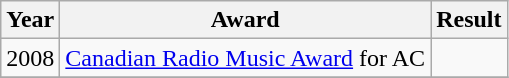<table class="wikitable">
<tr>
<th>Year</th>
<th>Award</th>
<th>Result</th>
</tr>
<tr>
<td>2008</td>
<td><a href='#'>Canadian Radio Music Award</a> for AC</td>
<td></td>
</tr>
<tr>
</tr>
</table>
